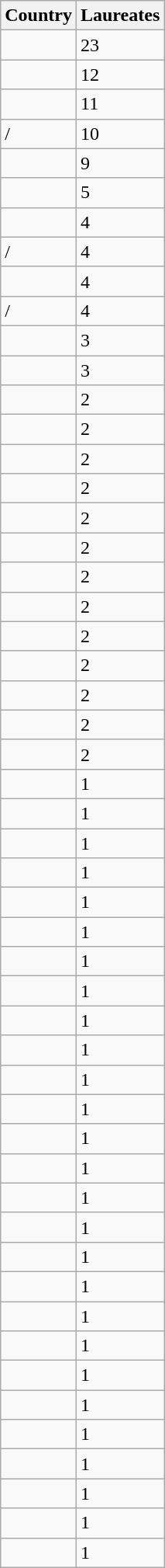<table class="wikitable">
<tr>
<th align="center">Country</th>
<th align="center">Laureates</th>
</tr>
<tr>
<td></td>
<td>23</td>
</tr>
<tr>
<td></td>
<td>12</td>
</tr>
<tr>
<td></td>
<td>11</td>
</tr>
<tr>
<td> / </td>
<td>10</td>
</tr>
<tr>
<td></td>
<td>9</td>
</tr>
<tr>
<td></td>
<td>5</td>
</tr>
<tr>
<td></td>
<td>4</td>
</tr>
<tr>
<td> / </td>
<td>4</td>
</tr>
<tr>
<td></td>
<td>4</td>
</tr>
<tr>
<td> / </td>
<td>4</td>
</tr>
<tr>
<td></td>
<td>3</td>
</tr>
<tr>
<td></td>
<td>3</td>
</tr>
<tr>
<td></td>
<td>2</td>
</tr>
<tr>
<td></td>
<td>2</td>
</tr>
<tr>
<td></td>
<td>2</td>
</tr>
<tr>
<td></td>
<td>2</td>
</tr>
<tr>
<td></td>
<td>2</td>
</tr>
<tr>
<td></td>
<td>2</td>
</tr>
<tr>
<td></td>
<td>2</td>
</tr>
<tr>
<td></td>
<td>2</td>
</tr>
<tr>
<td></td>
<td>2</td>
</tr>
<tr>
<td></td>
<td>2</td>
</tr>
<tr>
<td></td>
<td>2</td>
</tr>
<tr>
<td></td>
<td>2</td>
</tr>
<tr>
<td></td>
<td>2</td>
</tr>
<tr>
<td></td>
<td>1</td>
</tr>
<tr>
<td></td>
<td>1</td>
</tr>
<tr>
<td></td>
<td>1</td>
</tr>
<tr>
<td></td>
<td>1</td>
</tr>
<tr>
<td></td>
<td>1</td>
</tr>
<tr>
<td></td>
<td>1</td>
</tr>
<tr>
<td></td>
<td>1</td>
</tr>
<tr>
<td></td>
<td>1</td>
</tr>
<tr>
<td></td>
<td>1</td>
</tr>
<tr>
<td></td>
<td>1</td>
</tr>
<tr>
<td></td>
<td>1</td>
</tr>
<tr>
<td></td>
<td>1</td>
</tr>
<tr>
<td></td>
<td>1</td>
</tr>
<tr>
<td></td>
<td>1</td>
</tr>
<tr>
<td></td>
<td>1</td>
</tr>
<tr>
<td></td>
<td>1</td>
</tr>
<tr>
<td></td>
<td>1</td>
</tr>
<tr>
<td></td>
<td>1</td>
</tr>
<tr>
<td></td>
<td>1</td>
</tr>
<tr>
<td></td>
<td>1</td>
</tr>
<tr>
<td></td>
<td>1</td>
</tr>
<tr>
<td></td>
<td>1</td>
</tr>
<tr>
<td></td>
<td>1</td>
</tr>
<tr>
<td></td>
<td>1</td>
</tr>
<tr>
<td></td>
<td>1</td>
</tr>
<tr>
<td></td>
<td>1</td>
</tr>
<tr>
<td></td>
<td>1</td>
</tr>
</table>
